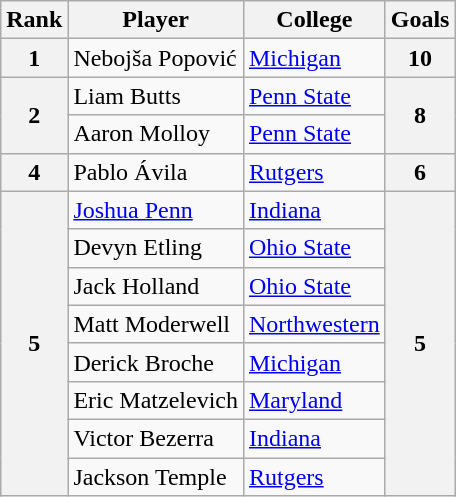<table class="wikitable" style="text-align:center">
<tr>
<th>Rank</th>
<th>Player</th>
<th>College</th>
<th>Goals</th>
</tr>
<tr>
<th>1</th>
<td align="left"> Nebojša Popović</td>
<td align="left"><a href='#'>Michigan</a></td>
<th>10</th>
</tr>
<tr>
<th rowspan="2">2</th>
<td align="left"> Liam Butts</td>
<td align="left"><a href='#'>Penn State</a></td>
<th rowspan="2">8</th>
</tr>
<tr>
<td align="left"> Aaron Molloy</td>
<td align="left"><a href='#'>Penn State</a></td>
</tr>
<tr>
<th>4</th>
<td align="left"> Pablo Ávila</td>
<td align="left"><a href='#'>Rutgers</a></td>
<th>6</th>
</tr>
<tr>
<th rowspan="8">5</th>
<td align="left"> <a href='#'>Joshua Penn</a></td>
<td align="left"><a href='#'>Indiana</a></td>
<th rowspan="8">5</th>
</tr>
<tr>
<td align="left"> Devyn Etling</td>
<td align="left"><a href='#'>Ohio State</a></td>
</tr>
<tr>
<td align="left"> Jack Holland</td>
<td align="left"><a href='#'>Ohio State</a></td>
</tr>
<tr>
<td align="left"> Matt Moderwell</td>
<td align="left"><a href='#'>Northwestern</a></td>
</tr>
<tr>
<td align="left"> Derick Broche</td>
<td align="left"><a href='#'>Michigan</a></td>
</tr>
<tr>
<td align="left"> Eric Matzelevich</td>
<td align="left"><a href='#'>Maryland</a></td>
</tr>
<tr>
<td align="left"> Victor Bezerra</td>
<td align="left"><a href='#'>Indiana</a></td>
</tr>
<tr>
<td align="left"> Jackson Temple</td>
<td align="left"><a href='#'>Rutgers</a></td>
</tr>
</table>
